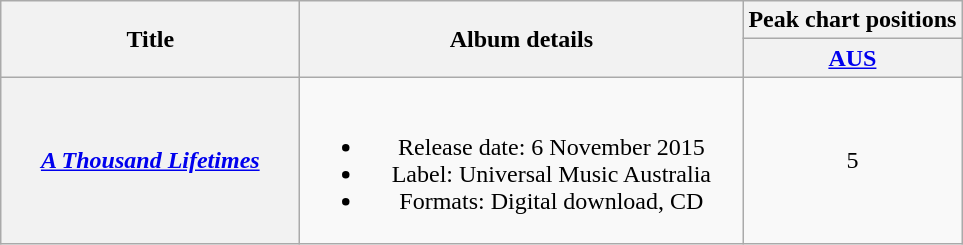<table class="wikitable plainrowheaders" style="text-align:center;">
<tr>
<th style="width:12em;" rowspan="2">Title</th>
<th style="width:18em;" rowspan="2">Album details</th>
<th colspan="2">Peak chart positions</th>
</tr>
<tr>
<th scope="col"><a href='#'>AUS</a><br></th>
</tr>
<tr>
<th scope="row"><em><a href='#'>A Thousand Lifetimes</a></em></th>
<td><br><ul><li>Release date: 6 November 2015</li><li>Label: Universal Music Australia</li><li>Formats: Digital download, CD</li></ul></td>
<td>5</td>
</tr>
</table>
